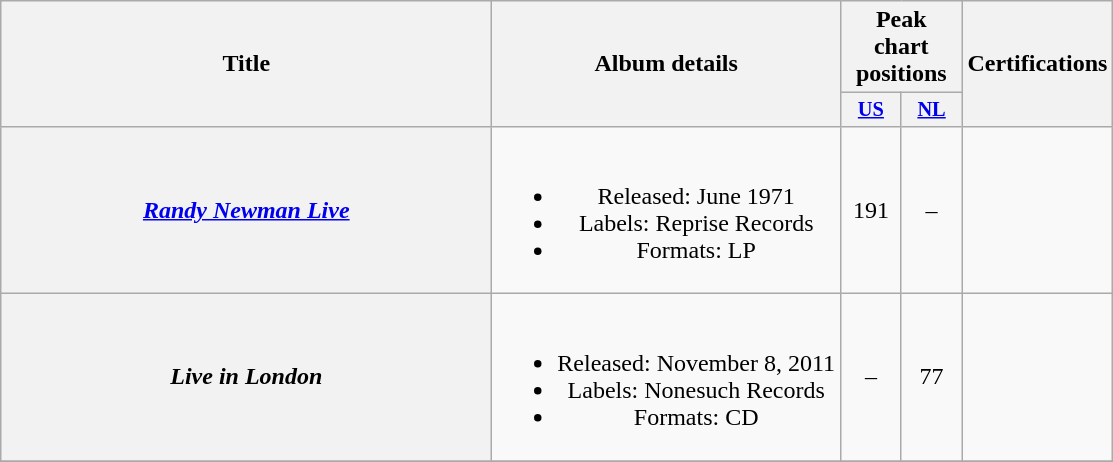<table class="wikitable plainrowheaders" style="text-align:center;">
<tr>
<th rowspan="2" style="width:20em;">Title</th>
<th rowspan="2">Album details</th>
<th colspan="2">Peak chart positions</th>
<th rowspan="2">Certifications</th>
</tr>
<tr>
<th scope="col" style="width:2.5em;font-size:85%"><a href='#'>US</a><br></th>
<th scope="col" style="width:2.5em;font-size:85%"><a href='#'>NL</a><br></th>
</tr>
<tr>
<th scope="row"><em><a href='#'>Randy Newman Live</a></em></th>
<td><br><ul><li>Released: June 1971</li><li>Labels: Reprise Records</li><li>Formats: LP</li></ul></td>
<td>191</td>
<td>–</td>
<td></td>
</tr>
<tr>
<th scope="row"><em>Live in London</em></th>
<td><br><ul><li>Released: November 8, 2011</li><li>Labels: Nonesuch Records</li><li>Formats: CD</li></ul></td>
<td>–</td>
<td>77</td>
<td></td>
</tr>
<tr>
</tr>
</table>
